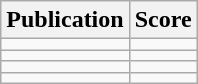<table class="wikitable">
<tr>
<th>Publication</th>
<th>Score</th>
</tr>
<tr>
<td></td>
<td></td>
</tr>
<tr>
<td></td>
<td></td>
</tr>
<tr>
<td></td>
<td></td>
</tr>
<tr>
<td></td>
<td></td>
</tr>
</table>
